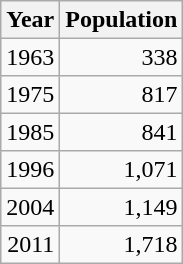<table class="wikitable" style="line-height:1.1em;">
<tr>
<th>Year</th>
<th>Population</th>
</tr>
<tr align="right">
<td>1963</td>
<td>338</td>
</tr>
<tr align="right">
<td>1975</td>
<td>817</td>
</tr>
<tr align="right">
<td>1985</td>
<td>841</td>
</tr>
<tr align="right">
<td>1996</td>
<td>1,071</td>
</tr>
<tr align="right">
<td>2004</td>
<td>1,149</td>
</tr>
<tr align="right">
<td>2011</td>
<td>1,718</td>
</tr>
</table>
